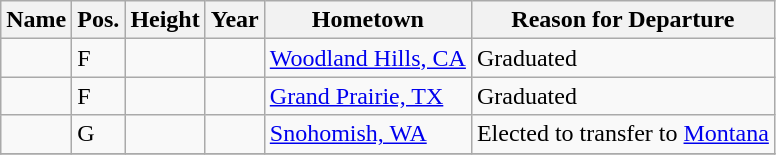<table class="wikitable sortable" style="font-size:100%;" border="1">
<tr>
<th>Name</th>
<th>Pos.</th>
<th>Height</th>
<th>Year</th>
<th>Hometown</th>
<th ! class="unsortable">Reason for Departure</th>
</tr>
<tr>
<td></td>
<td>F</td>
<td></td>
<td></td>
<td><a href='#'>Woodland Hills, CA</a></td>
<td>Graduated</td>
</tr>
<tr>
<td></td>
<td>F</td>
<td></td>
<td></td>
<td><a href='#'>Grand Prairie, TX</a></td>
<td>Graduated</td>
</tr>
<tr>
<td></td>
<td>G</td>
<td></td>
<td></td>
<td><a href='#'>Snohomish, WA</a></td>
<td>Elected to transfer to <a href='#'>Montana</a></td>
</tr>
<tr>
</tr>
</table>
